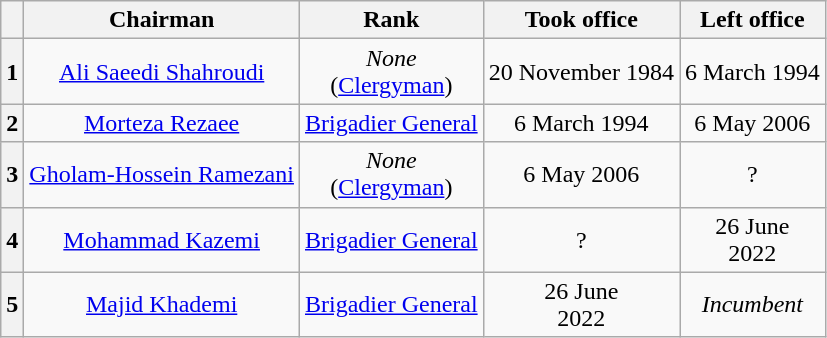<table class="wikitable" style="text-align:center">
<tr>
<th></th>
<th>Chairman</th>
<th>Rank</th>
<th>Took office</th>
<th>Left office</th>
</tr>
<tr>
<th>1</th>
<td><a href='#'>Ali Saeedi Shahroudi</a></td>
<td><em>None</em><br>(<a href='#'>Clergyman</a>)</td>
<td>20 November 1984</td>
<td>6 March 1994</td>
</tr>
<tr>
<th>2</th>
<td><a href='#'>Morteza Rezaee</a></td>
<td> <a href='#'>Brigadier General</a></td>
<td>6 March 1994</td>
<td>6 May 2006</td>
</tr>
<tr>
<th>3</th>
<td><a href='#'>Gholam-Hossein Ramezani</a></td>
<td><em>None</em><br>(<a href='#'>Clergyman</a>)</td>
<td>6 May 2006</td>
<td>?</td>
</tr>
<tr>
<th>4</th>
<td><a href='#'>Mohammad Kazemi</a></td>
<td> <a href='#'>Brigadier General</a></td>
<td>?</td>
<td>26 June<br>2022</td>
</tr>
<tr>
<th>5</th>
<td><a href='#'>Majid Khademi</a></td>
<td> <a href='#'>Brigadier General</a></td>
<td>26 June<br>2022</td>
<td><em>Incumbent</em></td>
</tr>
</table>
